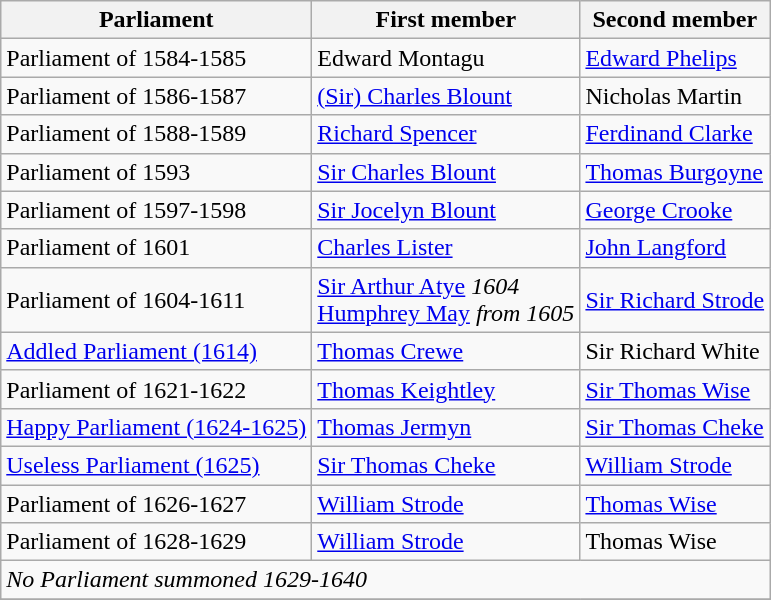<table class="wikitable">
<tr>
<th>Parliament</th>
<th>First member</th>
<th>Second member</th>
</tr>
<tr>
<td>Parliament of 1584-1585</td>
<td>Edward Montagu</td>
<td><a href='#'>Edward Phelips</a></td>
</tr>
<tr>
<td>Parliament of 1586-1587</td>
<td><a href='#'>(Sir) Charles Blount</a></td>
<td>Nicholas Martin</td>
</tr>
<tr>
<td>Parliament of 1588-1589</td>
<td><a href='#'>Richard Spencer</a></td>
<td><a href='#'>Ferdinand Clarke</a></td>
</tr>
<tr>
<td>Parliament of 1593</td>
<td><a href='#'>Sir Charles Blount</a></td>
<td><a href='#'>Thomas Burgoyne</a></td>
</tr>
<tr>
<td>Parliament of 1597-1598</td>
<td><a href='#'>Sir Jocelyn Blount</a></td>
<td><a href='#'>George Crooke</a></td>
</tr>
<tr>
<td>Parliament of 1601</td>
<td><a href='#'>Charles Lister</a></td>
<td><a href='#'>John Langford</a></td>
</tr>
<tr>
<td>Parliament of 1604-1611</td>
<td><a href='#'>Sir Arthur Atye</a> <em>1604</em><br><a href='#'>Humphrey May</a> <em>from 1605</em></td>
<td><a href='#'>Sir Richard Strode</a></td>
</tr>
<tr>
<td><a href='#'>Addled Parliament (1614)</a></td>
<td><a href='#'>Thomas Crewe</a></td>
<td>Sir Richard White</td>
</tr>
<tr>
<td>Parliament of 1621-1622</td>
<td><a href='#'>Thomas Keightley</a></td>
<td><a href='#'>Sir Thomas Wise</a></td>
</tr>
<tr>
<td><a href='#'>Happy Parliament (1624-1625)</a></td>
<td><a href='#'>Thomas Jermyn</a></td>
<td><a href='#'>Sir Thomas Cheke</a></td>
</tr>
<tr>
<td><a href='#'>Useless Parliament (1625)</a></td>
<td><a href='#'>Sir Thomas Cheke</a></td>
<td><a href='#'>William Strode</a></td>
</tr>
<tr>
<td>Parliament of 1626-1627</td>
<td><a href='#'>William Strode</a></td>
<td><a href='#'>Thomas Wise</a></td>
</tr>
<tr>
<td>Parliament of 1628-1629</td>
<td><a href='#'>William Strode</a></td>
<td>Thomas Wise</td>
</tr>
<tr>
<td colspan="4"><em>No Parliament summoned 1629-1640</em></td>
</tr>
<tr>
</tr>
</table>
